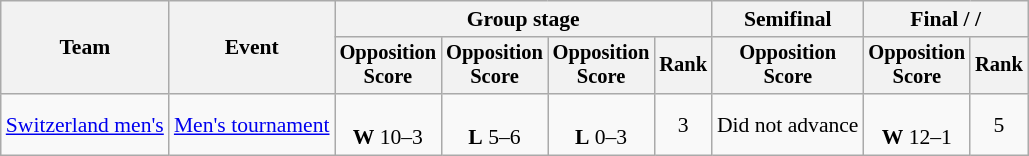<table class="wikitable" style="text-align:center; font-size:90%">
<tr>
<th rowspan=2>Team</th>
<th rowspan=2>Event</th>
<th colspan=4>Group stage</th>
<th>Semifinal</th>
<th colspan=2>Final /  / </th>
</tr>
<tr style="font-size:95%">
<th>Opposition<br>Score</th>
<th>Opposition<br>Score</th>
<th>Opposition<br>Score</th>
<th>Rank</th>
<th>Opposition<br>Score</th>
<th>Opposition<br>Score</th>
<th>Rank</th>
</tr>
<tr>
<td align=left><a href='#'>Switzerland men's</a></td>
<td align=left><a href='#'>Men's tournament</a></td>
<td><br><strong>W</strong> 10–3</td>
<td><br><strong>L</strong> 5–6</td>
<td><br><strong>L</strong> 0–3</td>
<td>3</td>
<td>Did not advance</td>
<td><br><strong>W</strong> 12–1</td>
<td>5</td>
</tr>
</table>
